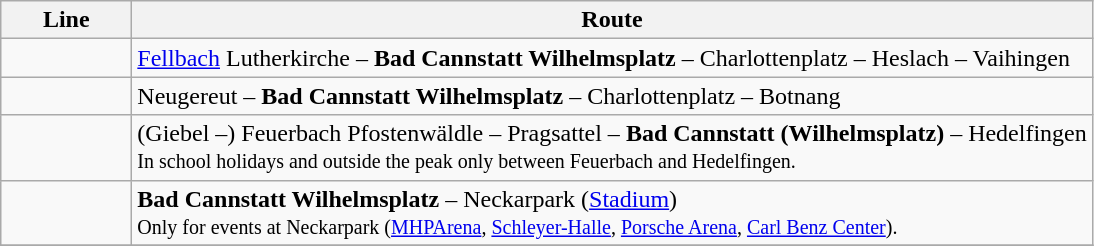<table class="wikitable">
<tr>
<th style="width:5em">Line</th>
<th>Route</th>
</tr>
<tr>
<td align="center"></td>
<td><a href='#'>Fellbach</a> Lutherkirche – <strong>Bad Cannstatt Wilhelmsplatz</strong> – Charlottenplatz – Heslach – Vaihingen</td>
</tr>
<tr>
<td align="center"></td>
<td>Neugereut – <strong>Bad Cannstatt Wilhelmsplatz</strong> – Charlottenplatz – Botnang</td>
</tr>
<tr>
<td align="center"></td>
<td>(Giebel –) Feuerbach Pfostenwäldle – Pragsattel – <strong>Bad Cannstatt (Wilhelmsplatz)</strong> – Hedelfingen<br><small>In school holidays and outside the peak only between Feuerbach and Hedelfingen.</small></td>
</tr>
<tr>
<td align="center"><em></em></td>
<td><strong>Bad Cannstatt Wilhelmsplatz</strong> – Neckarpark (<a href='#'>Stadium</a>)<br><small>Only for events at Neckarpark (<a href='#'>MHPArena</a>, <a href='#'>Schleyer-Halle</a>, <a href='#'>Porsche Arena</a>, <a href='#'>Carl Benz Center</a>).</small></td>
</tr>
<tr>
</tr>
</table>
